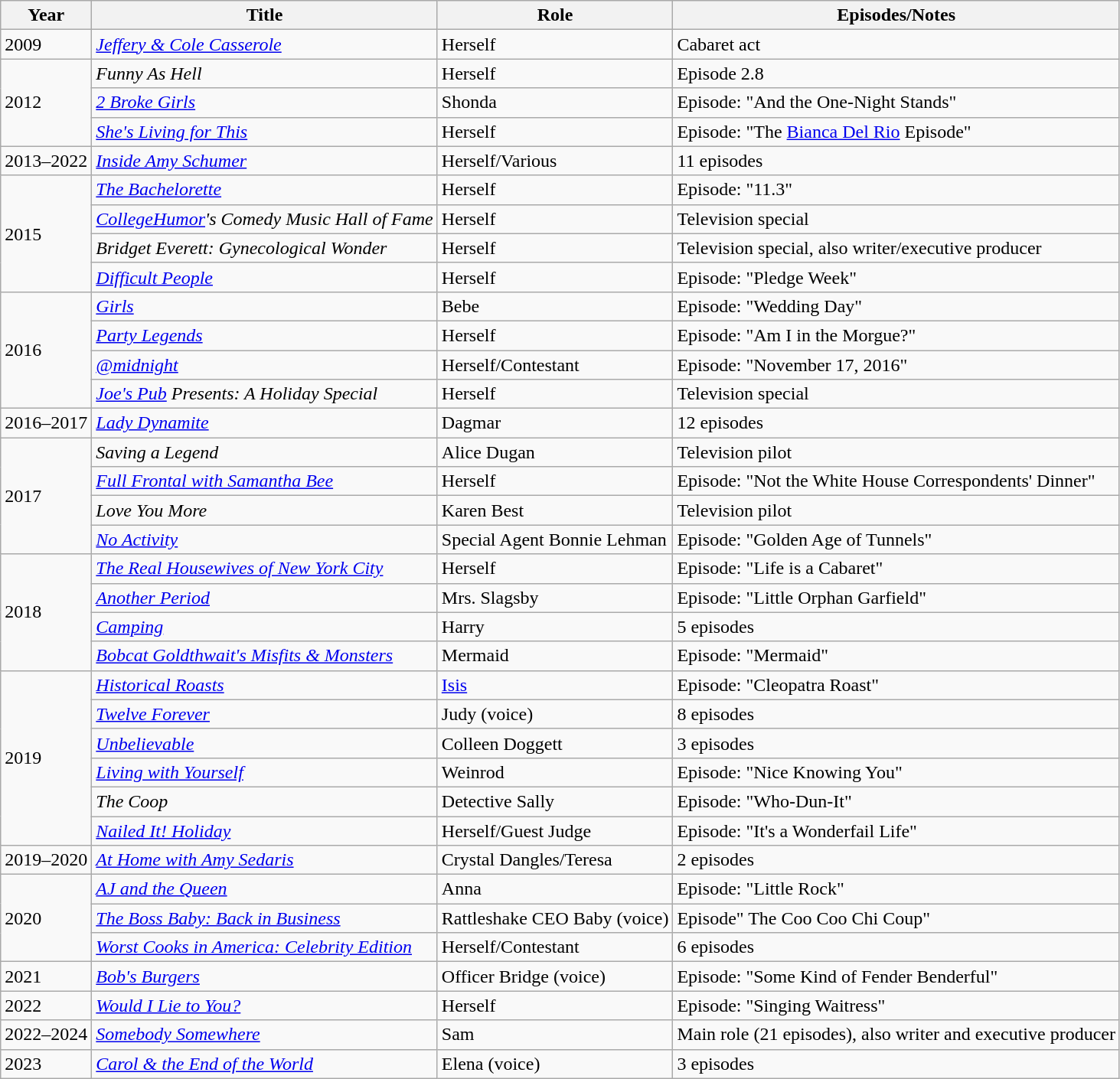<table class="wikitable sortable">
<tr>
<th>Year</th>
<th>Title</th>
<th>Role</th>
<th scope="col">Episodes/Notes</th>
</tr>
<tr>
<td>2009</td>
<td><em><a href='#'>Jeffery & Cole Casserole</a></em></td>
<td>Herself</td>
<td>Cabaret act</td>
</tr>
<tr>
<td rowspan="3">2012</td>
<td><em>Funny As Hell</em></td>
<td>Herself</td>
<td>Episode 2.8</td>
</tr>
<tr>
<td><em><a href='#'>2 Broke Girls</a></em></td>
<td>Shonda</td>
<td>Episode: "And the One-Night Stands"</td>
</tr>
<tr>
<td><em><a href='#'>She's Living for This</a></em></td>
<td>Herself</td>
<td>Episode: "The <a href='#'>Bianca Del Rio</a> Episode"</td>
</tr>
<tr>
<td>2013–2022</td>
<td><em><a href='#'>Inside Amy Schumer</a></em></td>
<td>Herself/Various</td>
<td>11 episodes</td>
</tr>
<tr>
<td rowspan="4">2015</td>
<td><em><a href='#'>The Bachelorette</a></em></td>
<td>Herself</td>
<td>Episode: "11.3"</td>
</tr>
<tr>
<td><em><a href='#'>CollegeHumor</a>'s Comedy Music Hall of Fame</em></td>
<td>Herself</td>
<td>Television special</td>
</tr>
<tr>
<td><em>Bridget Everett: Gynecological Wonder</em></td>
<td>Herself</td>
<td>Television special, also writer/executive producer</td>
</tr>
<tr>
<td><em><a href='#'>Difficult People</a></em></td>
<td>Herself</td>
<td>Episode: "Pledge Week"</td>
</tr>
<tr>
<td rowspan="4">2016</td>
<td><em><a href='#'>Girls</a></em></td>
<td>Bebe</td>
<td>Episode: "Wedding Day"</td>
</tr>
<tr>
<td><em><a href='#'>Party Legends</a></em></td>
<td>Herself</td>
<td>Episode: "Am I in the Morgue?"</td>
</tr>
<tr>
<td><em><a href='#'>@midnight</a></em></td>
<td>Herself/Contestant</td>
<td>Episode: "November 17, 2016"</td>
</tr>
<tr>
<td><em><a href='#'>Joe's Pub</a> Presents: A Holiday Special</em></td>
<td>Herself</td>
<td>Television special</td>
</tr>
<tr>
<td>2016–2017</td>
<td><em><a href='#'>Lady Dynamite</a></em></td>
<td>Dagmar</td>
<td>12 episodes</td>
</tr>
<tr>
<td rowspan="4">2017</td>
<td><em>Saving a Legend</em></td>
<td>Alice Dugan</td>
<td>Television pilot</td>
</tr>
<tr>
<td><em><a href='#'>Full Frontal with Samantha Bee</a></em></td>
<td>Herself</td>
<td>Episode: "Not the White House Correspondents' Dinner"</td>
</tr>
<tr>
<td><em>Love You More</em></td>
<td>Karen Best</td>
<td>Television pilot</td>
</tr>
<tr>
<td><em><a href='#'>No Activity</a></em></td>
<td>Special Agent Bonnie Lehman</td>
<td>Episode: "Golden Age of Tunnels"</td>
</tr>
<tr>
<td rowspan="4">2018</td>
<td><em><a href='#'>The Real Housewives of New York City</a> </em></td>
<td>Herself</td>
<td>Episode: "Life is a Cabaret"</td>
</tr>
<tr>
<td><em><a href='#'>Another Period</a></em></td>
<td>Mrs. Slagsby</td>
<td>Episode: "Little Orphan Garfield"</td>
</tr>
<tr>
<td><em><a href='#'>Camping</a></em></td>
<td>Harry</td>
<td>5 episodes</td>
</tr>
<tr>
<td><em><a href='#'>Bobcat Goldthwait's Misfits & Monsters</a></em></td>
<td>Mermaid</td>
<td>Episode: "Mermaid"</td>
</tr>
<tr>
<td rowspan="6">2019</td>
<td><em><a href='#'>Historical Roasts</a></em></td>
<td><a href='#'>Isis</a></td>
<td>Episode: "Cleopatra Roast"</td>
</tr>
<tr>
<td><em><a href='#'>Twelve Forever</a></em></td>
<td>Judy (voice)</td>
<td>8 episodes</td>
</tr>
<tr>
<td><em><a href='#'>Unbelievable</a></em></td>
<td>Colleen Doggett</td>
<td>3 episodes</td>
</tr>
<tr>
<td><em><a href='#'>Living with Yourself</a></em></td>
<td>Weinrod</td>
<td>Episode: "Nice Knowing You"</td>
</tr>
<tr>
<td><em>The Coop</em></td>
<td>Detective Sally</td>
<td>Episode: "Who-Dun-It"</td>
</tr>
<tr>
<td><em><a href='#'>Nailed It! Holiday</a></em></td>
<td>Herself/Guest Judge</td>
<td>Episode: "It's a Wonderfail Life"</td>
</tr>
<tr>
<td>2019–2020</td>
<td><em><a href='#'>At Home with Amy Sedaris</a></em></td>
<td>Crystal Dangles/Teresa</td>
<td>2 episodes</td>
</tr>
<tr>
<td rowspan="3">2020</td>
<td><em><a href='#'>AJ and the Queen</a></em></td>
<td>Anna</td>
<td>Episode: "Little Rock"</td>
</tr>
<tr>
<td><em><a href='#'>The Boss Baby: Back in Business</a></em></td>
<td>Rattleshake CEO Baby (voice)</td>
<td>Episode" The Coo Coo Chi Coup"</td>
</tr>
<tr>
<td><em><a href='#'>Worst Cooks in America: Celebrity Edition</a></em></td>
<td>Herself/Contestant</td>
<td>6 episodes</td>
</tr>
<tr>
<td>2021</td>
<td><em><a href='#'>Bob's Burgers</a></em></td>
<td>Officer Bridge (voice)</td>
<td>Episode: "Some Kind of Fender Benderful"</td>
</tr>
<tr>
<td>2022</td>
<td><em><a href='#'>Would I Lie to You?</a></em></td>
<td>Herself</td>
<td>Episode: "Singing Waitress"</td>
</tr>
<tr>
<td>2022–2024</td>
<td><em><a href='#'>Somebody Somewhere</a></em></td>
<td>Sam</td>
<td>Main role (21 episodes), also writer and executive producer</td>
</tr>
<tr>
<td>2023</td>
<td><em><a href='#'>Carol & the End of the World</a></em></td>
<td>Elena (voice)</td>
<td>3 episodes</td>
</tr>
</table>
